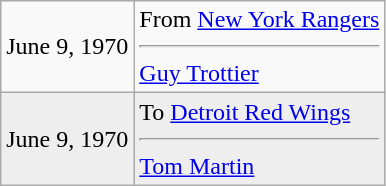<table class="wikitable">
<tr>
<td>June 9, 1970</td>
<td valign="top">From <a href='#'>New York Rangers</a><hr><a href='#'>Guy Trottier</a></td>
</tr>
<tr bgcolor="#eeeeee">
<td>June 9, 1970</td>
<td valign="top">To <a href='#'>Detroit Red Wings</a><hr><a href='#'>Tom Martin</a></td>
</tr>
</table>
